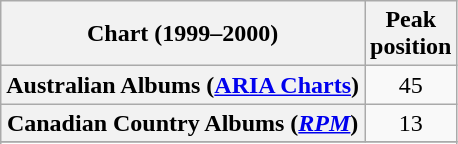<table class="wikitable sortable plainrowheaders" style="text-align:center">
<tr>
<th scope="col">Chart (1999–2000)</th>
<th scope="col">Peak<br> position</th>
</tr>
<tr>
<th scope="row">Australian Albums (<a href='#'>ARIA Charts</a>)</th>
<td>45</td>
</tr>
<tr>
<th scope="row">Canadian Country Albums (<em><a href='#'>RPM</a></em>)</th>
<td>13</td>
</tr>
<tr>
</tr>
<tr>
</tr>
</table>
